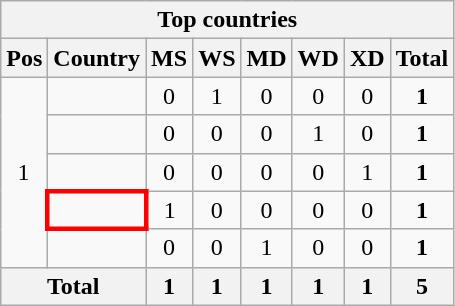<table class="wikitable" style="text-align:center">
<tr>
<th colspan="10">Top countries</th>
</tr>
<tr>
<th>Pos</th>
<th>Country</th>
<th>MS</th>
<th>WS</th>
<th>MD</th>
<th>WD</th>
<th>XD</th>
<th>Total</th>
</tr>
<tr>
<td rowspan="5">1</td>
<td align="left"></td>
<td>0</td>
<td>1</td>
<td>0</td>
<td>0</td>
<td>0</td>
<td><strong>1</strong></td>
</tr>
<tr>
<td align="left"></td>
<td>0</td>
<td>0</td>
<td>0</td>
<td>1</td>
<td>0</td>
<td><strong>1</strong></td>
</tr>
<tr>
<td align="left"></td>
<td>0</td>
<td>0</td>
<td>0</td>
<td>0</td>
<td>1</td>
<td><strong>1</strong></td>
</tr>
<tr>
<td style="border: 3px solid red" align="left"><strong></strong></td>
<td>1</td>
<td>0</td>
<td>0</td>
<td>0</td>
<td>0</td>
<td><strong>1</strong></td>
</tr>
<tr>
<td align="left"></td>
<td>0</td>
<td>0</td>
<td>1</td>
<td>0</td>
<td>0</td>
<td><strong>1</strong></td>
</tr>
<tr>
<th colspan="2">Total</th>
<th>1</th>
<th>1</th>
<th>1</th>
<th>1</th>
<th>1</th>
<th>5</th>
</tr>
</table>
